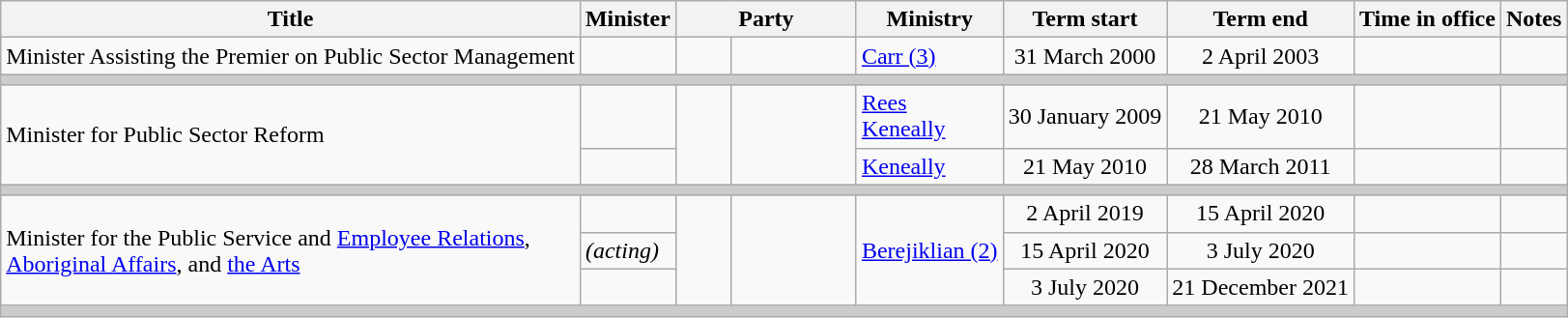<table class="wikitable sortable">
<tr>
<th>Title</th>
<th>Minister</th>
<th colspan=2>Party</th>
<th>Ministry</th>
<th>Term start</th>
<th>Term end</th>
<th>Time in office</th>
<th class="unsortable">Notes</th>
</tr>
<tr>
<td>Minister Assisting the Premier on Public Sector Management</td>
<td></td>
<td> </td>
<td width=8%></td>
<td><a href='#'>Carr (3)</a></td>
<td align=center>31 March 2000</td>
<td align=center>2 April 2003</td>
<td align=right></td>
<td></td>
</tr>
<tr>
<th colspan=9 style="background: #cccccc;"></th>
</tr>
<tr>
<td rowspan=2>Minister for Public Sector Reform</td>
<td></td>
<td rowspan=2 > </td>
<td rowspan=2></td>
<td><a href='#'>Rees</a><br><a href='#'>Keneally</a></td>
<td align=center>30 January 2009</td>
<td align=center>21 May 2010</td>
<td align=right></td>
<td></td>
</tr>
<tr>
<td></td>
<td><a href='#'>Keneally</a></td>
<td align=center>21 May 2010</td>
<td align=center>28 March 2011</td>
<td align=right></td>
<td></td>
</tr>
<tr>
<th colspan=9 style="background: #cccccc;"></th>
</tr>
<tr>
<td rowspan=3>Minister for the Public Service and <a href='#'>Employee Relations</a>,<br><a href='#'>Aboriginal Affairs</a>, and <a href='#'>the Arts</a></td>
<td></td>
<td rowspan=3 > </td>
<td rowspan=3 width=8%></td>
<td rowspan=3><a href='#'>Berejiklian (2)</a></td>
<td align=center>2 April 2019</td>
<td align=center>15 April 2020</td>
<td align=right></td>
<td></td>
</tr>
<tr>
<td><em> (acting)</em></td>
<td align=center>15 April 2020</td>
<td align=center>3 July 2020</td>
<td align=right></td>
<td></td>
</tr>
<tr>
<td></td>
<td align=center>3 July 2020</td>
<td align=center>21 December 2021</td>
<td align=right></td>
<td></td>
</tr>
<tr>
<th colspan=9 style="background: #cccccc;"></th>
</tr>
</table>
